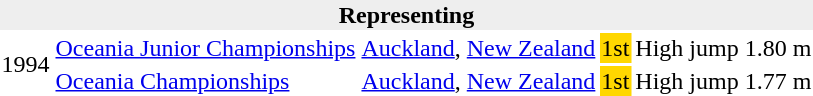<table>
<tr>
<th bgcolor="#eeeeee" colspan="6">Representing </th>
</tr>
<tr>
<td rowspan=2>1994</td>
<td><a href='#'>Oceania Junior Championships</a></td>
<td><a href='#'>Auckland</a>, <a href='#'>New Zealand</a></td>
<td bgcolor=gold>1st</td>
<td>High jump</td>
<td>1.80 m</td>
</tr>
<tr>
<td><a href='#'>Oceania Championships</a></td>
<td><a href='#'>Auckland</a>, <a href='#'>New Zealand</a></td>
<td bgcolor=gold>1st</td>
<td>High jump</td>
<td>1.77 m</td>
</tr>
</table>
